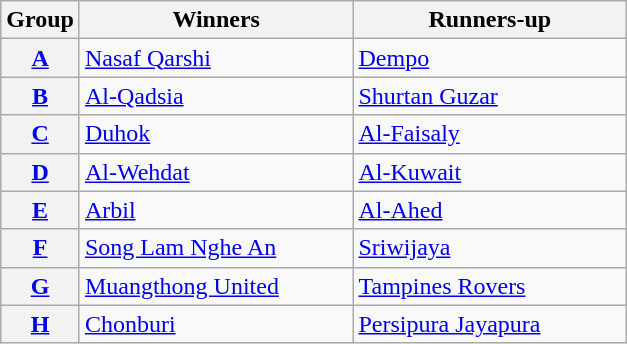<table class="wikitable">
<tr>
<th>Group</th>
<th width=175>Winners</th>
<th width=175>Runners-up</th>
</tr>
<tr>
<th><a href='#'>A</a></th>
<td> <a href='#'>Nasaf Qarshi</a></td>
<td> <a href='#'>Dempo</a></td>
</tr>
<tr>
<th><a href='#'>B</a></th>
<td> <a href='#'>Al-Qadsia</a></td>
<td> <a href='#'>Shurtan Guzar</a></td>
</tr>
<tr>
<th><a href='#'>C</a></th>
<td> <a href='#'>Duhok</a></td>
<td> <a href='#'>Al-Faisaly</a></td>
</tr>
<tr>
<th><a href='#'>D</a></th>
<td> <a href='#'>Al-Wehdat</a></td>
<td> <a href='#'>Al-Kuwait</a></td>
</tr>
<tr>
<th><a href='#'>E</a></th>
<td> <a href='#'>Arbil</a></td>
<td> <a href='#'>Al-Ahed</a></td>
</tr>
<tr>
<th><a href='#'>F</a></th>
<td> <a href='#'>Song Lam Nghe An</a></td>
<td> <a href='#'>Sriwijaya</a></td>
</tr>
<tr>
<th><a href='#'>G</a></th>
<td> <a href='#'>Muangthong United</a></td>
<td> <a href='#'>Tampines Rovers</a></td>
</tr>
<tr>
<th><a href='#'>H</a></th>
<td> <a href='#'>Chonburi</a></td>
<td> <a href='#'>Persipura Jayapura</a></td>
</tr>
</table>
